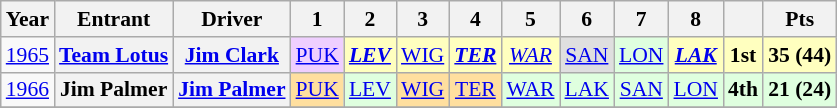<table class="wikitable" style="text-align:center; font-size:90%">
<tr>
<th>Year</th>
<th>Entrant</th>
<th>Driver</th>
<th>1</th>
<th>2</th>
<th>3</th>
<th>4</th>
<th>5</th>
<th>6</th>
<th>7</th>
<th>8</th>
<th></th>
<th>Pts</th>
</tr>
<tr>
<td><a href='#'>1965</a></td>
<th><a href='#'>Team Lotus</a></th>
<th><a href='#'>Jim Clark</a></th>
<td style="background:#efcfff;"><a href='#'>PUK</a><br></td>
<td style="background:#ffffbf;"><strong><em><a href='#'>LEV</a></em></strong><br></td>
<td style="background:#ffffbf;"><a href='#'>WIG</a><br></td>
<td style="background:#ffffbf;"><strong><em><a href='#'>TER</a></em></strong><br></td>
<td style="background:#ffffbf;"><em><a href='#'>WAR</a></em><br></td>
<td style="background:#dfdfdf;"><a href='#'>SAN</a><br></td>
<td style="background:#dfffdf;"><a href='#'>LON</a><br></td>
<td style="background:#ffffbf;"><strong><em><a href='#'>LAK</a></em></strong><br></td>
<td style="background:#ffffbf;"><strong>1st</strong></td>
<td style="background:#ffffbf;"><strong>35 (44)</strong></td>
</tr>
<tr>
<td><a href='#'>1966</a></td>
<th>Jim Palmer</th>
<th><a href='#'>Jim Palmer</a></th>
<td style="background:#ffdf9f;"><a href='#'>PUK</a><br></td>
<td style="background:#dfffdf;"><a href='#'>LEV</a><br></td>
<td style="background:#ffdf9f;"><a href='#'>WIG</a><br></td>
<td style="background:#ffdf9f;"><a href='#'>TER</a><br></td>
<td style="background:#dfffdf;"><a href='#'>WAR</a><br></td>
<td style="background:#dfffdf;"><a href='#'>LAK</a><br></td>
<td style="background:#dfffdf;"><a href='#'>SAN</a><br></td>
<td style="background:#dfffdf;"><a href='#'>LON</a><br></td>
<td style="background:#dfffdf;"><strong>4th</strong></td>
<td style="background:#dfffdf;"><strong>21 (24)</strong></td>
</tr>
<tr>
</tr>
</table>
